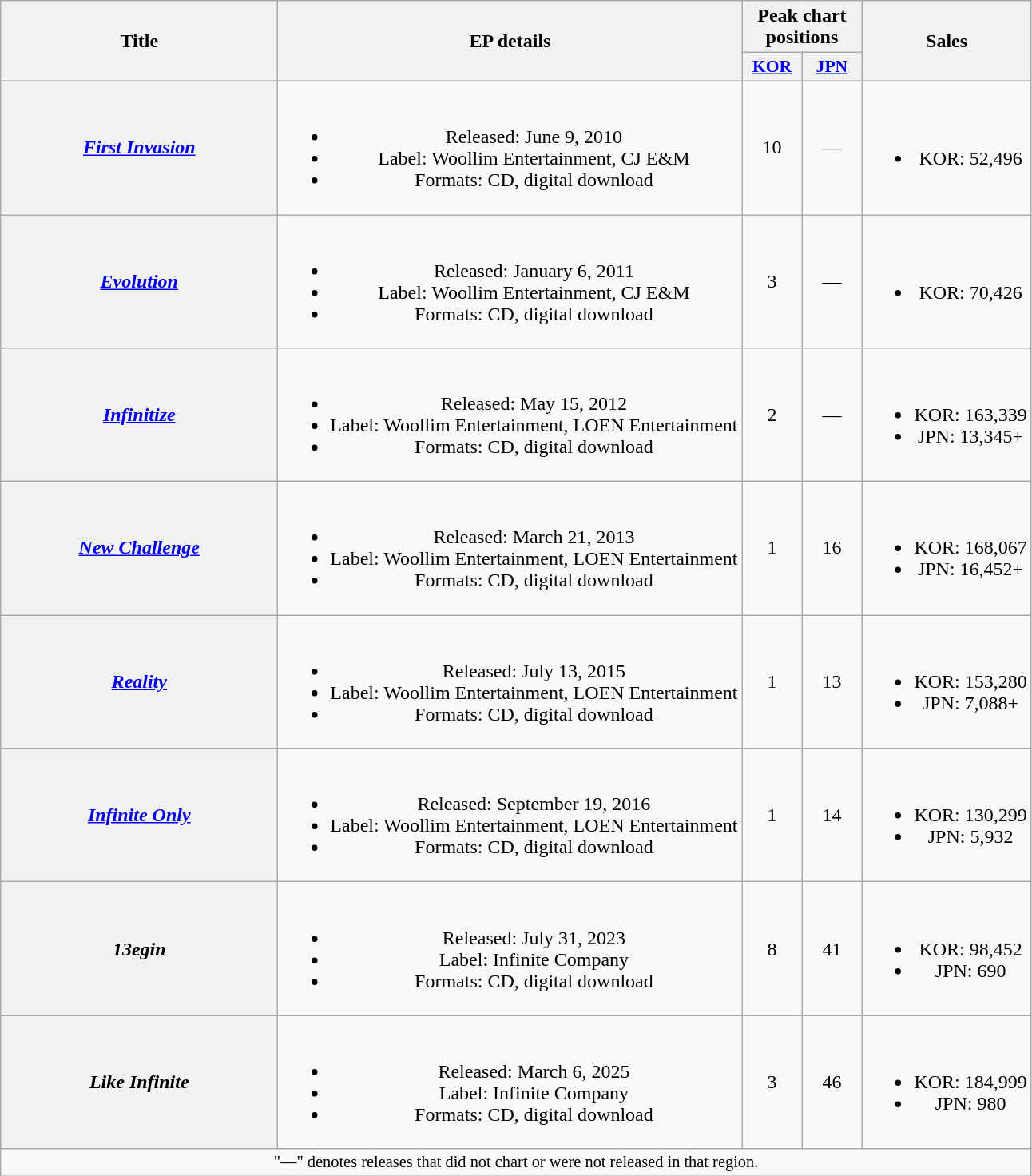<table class="wikitable plainrowheaders" style="text-align:center;">
<tr>
<th scope="col" rowspan="2" style="width:14em;">Title</th>
<th scope="col" rowspan="2">EP details</th>
<th scope="col" colspan="2">Peak chart <br>positions</th>
<th scope="col" rowspan="2">Sales</th>
</tr>
<tr>
<th scope="col" style="width:3em;font-size:90%;"><a href='#'>KOR</a><br></th>
<th scope="col" style="width:3em;font-size:90%;"><a href='#'>JPN</a><br></th>
</tr>
<tr>
<th scope="row"><em><a href='#'>First Invasion</a></em></th>
<td><br><ul><li>Released: June 9, 2010</li><li>Label: Woollim Entertainment, CJ E&M</li><li>Formats: CD, digital download</li></ul></td>
<td>10</td>
<td>—</td>
<td><br><ul><li>KOR: 52,496</li></ul></td>
</tr>
<tr>
<th scope="row"><em><a href='#'>Evolution</a></em></th>
<td><br><ul><li>Released: January 6, 2011</li><li>Label: Woollim Entertainment, CJ E&M</li><li>Formats: CD, digital download</li></ul></td>
<td>3</td>
<td>—</td>
<td><br><ul><li>KOR: 70,426</li></ul></td>
</tr>
<tr>
<th scope="row"><em><a href='#'>Infinitize</a></em></th>
<td><br><ul><li>Released: May 15, 2012</li><li>Label: Woollim Entertainment, LOEN Entertainment</li><li>Formats: CD, digital download</li></ul></td>
<td>2</td>
<td>—</td>
<td><br><ul><li>KOR: 163,339</li><li>JPN: 13,345+</li></ul></td>
</tr>
<tr>
<th scope="row"><em><a href='#'>New Challenge</a></em></th>
<td><br><ul><li>Released: March 21, 2013</li><li>Label: Woollim Entertainment, LOEN Entertainment</li><li>Formats: CD, digital download</li></ul></td>
<td>1</td>
<td>16</td>
<td><br><ul><li>KOR: 168,067</li><li>JPN: 16,452+</li></ul></td>
</tr>
<tr>
<th scope="row"><em><a href='#'>Reality</a></em></th>
<td><br><ul><li>Released: July 13, 2015</li><li>Label: Woollim Entertainment, LOEN Entertainment</li><li>Formats: CD, digital download</li></ul></td>
<td>1</td>
<td>13</td>
<td><br><ul><li>KOR: 153,280</li><li>JPN: 7,088+</li></ul></td>
</tr>
<tr>
<th scope="row"><em><a href='#'>Infinite Only</a></em></th>
<td><br><ul><li>Released: September 19, 2016</li><li>Label: Woollim Entertainment, LOEN Entertainment</li><li>Formats: CD, digital download</li></ul></td>
<td>1</td>
<td>14</td>
<td><br><ul><li>KOR: 130,299</li><li>JPN: 5,932</li></ul></td>
</tr>
<tr>
<th scope="row"><em>13egin</em></th>
<td><br><ul><li>Released: July 31, 2023</li><li>Label: Infinite Company</li><li>Formats: CD, digital download</li></ul></td>
<td>8</td>
<td>41</td>
<td><br><ul><li>KOR: 98,452</li><li>JPN: 690</li></ul></td>
</tr>
<tr>
<th scope="row"><em>Like Infinite</em></th>
<td><br><ul><li>Released: March 6, 2025</li><li>Label: Infinite Company</li><li>Formats: CD, digital download</li></ul></td>
<td>3</td>
<td>46</td>
<td><br><ul><li>KOR: 184,999</li><li>JPN: 980</li></ul></td>
</tr>
<tr>
<td colspan="5" style="font-size:85%">"—" denotes releases that did not chart or were not released in that region.</td>
</tr>
</table>
